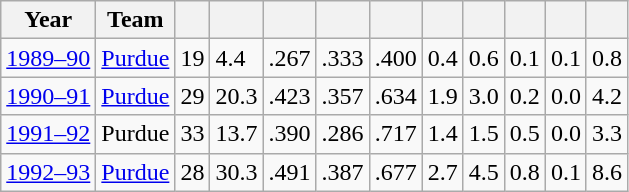<table class="wikitable">
<tr>
<th>Year</th>
<th>Team</th>
<th></th>
<th></th>
<th></th>
<th></th>
<th></th>
<th></th>
<th></th>
<th></th>
<th></th>
<th></th>
</tr>
<tr>
<td><a href='#'>1989–90</a></td>
<td><a href='#'>Purdue</a></td>
<td>19</td>
<td>4.4</td>
<td>.267</td>
<td>.333</td>
<td>.400</td>
<td>0.4</td>
<td>0.6</td>
<td>0.1</td>
<td>0.1</td>
<td>0.8</td>
</tr>
<tr>
<td><a href='#'>1990–91</a></td>
<td><a href='#'>Purdue</a></td>
<td>29</td>
<td>20.3</td>
<td>.423</td>
<td>.357</td>
<td>.634</td>
<td>1.9</td>
<td>3.0</td>
<td>0.2</td>
<td>0.0</td>
<td>4.2</td>
</tr>
<tr>
<td><a href='#'>1991–92</a></td>
<td>Purdue</td>
<td>33</td>
<td>13.7</td>
<td>.390</td>
<td>.286</td>
<td>.717</td>
<td>1.4</td>
<td>1.5</td>
<td>0.5</td>
<td>0.0</td>
<td>3.3</td>
</tr>
<tr>
<td><a href='#'>1992–93</a></td>
<td><a href='#'>Purdue</a></td>
<td>28</td>
<td>30.3</td>
<td>.491</td>
<td>.387</td>
<td>.677</td>
<td>2.7</td>
<td>4.5</td>
<td>0.8</td>
<td>0.1</td>
<td>8.6</td>
</tr>
</table>
